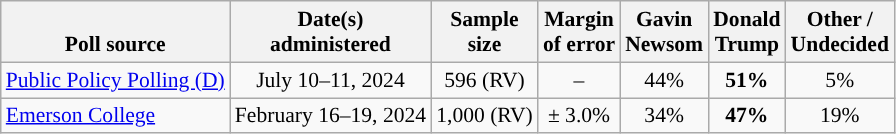<table class="wikitable sortable mw-datatable" style="font-size:90%;text-align:center;line-height:17px">
<tr valign=bottom>
<th>Poll source</th>
<th>Date(s)<br>administered</th>
<th>Sample<br>size</th>
<th>Margin<br>of error</th>
<th class="unsortable">Gavin<br>Newsom<br></th>
<th class="unsortable">Donald<br>Trump<br></th>
<th class="unsortable">Other /<br>Undecided</th>
</tr>
<tr>
<td style="text-align:left;"><a href='#'>Public Policy Polling (D)</a></td>
<td data-sort-value="2024-07-22">July 10–11, 2024</td>
<td>596 (RV)</td>
<td>–</td>
<td>44%</td>
<td style="background-color:"><strong>51%</strong></td>
<td>5%</td>
</tr>
<tr>
<td style="text-align:left;"><a href='#'>Emerson College</a></td>
<td data-sort-value="2024-02-22">February 16–19, 2024</td>
<td>1,000 (RV)</td>
<td>± 3.0%</td>
<td>34%</td>
<td style="background-color:"><strong>47%</strong></td>
<td>19%</td>
</tr>
</table>
